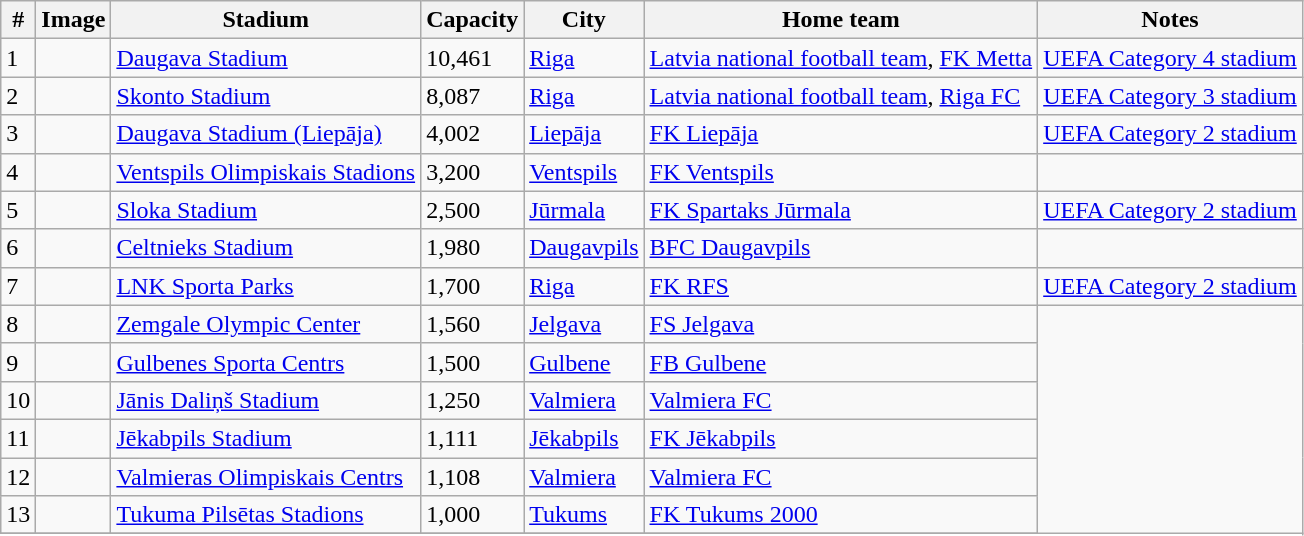<table class="wikitable sortable">
<tr>
<th>#</th>
<th>Image</th>
<th>Stadium</th>
<th>Capacity</th>
<th>City</th>
<th>Home team</th>
<th>Notes</th>
</tr>
<tr>
<td>1</td>
<td></td>
<td><a href='#'>Daugava Stadium</a></td>
<td>10,461</td>
<td><a href='#'>Riga</a></td>
<td><a href='#'>Latvia national football team</a>, <a href='#'>FK Metta</a></td>
<td><a href='#'>UEFA Category 4 stadium</a></td>
</tr>
<tr>
<td>2</td>
<td></td>
<td><a href='#'>Skonto Stadium</a></td>
<td>8,087</td>
<td><a href='#'>Riga</a></td>
<td><a href='#'>Latvia national football team</a>, <a href='#'>Riga FC</a></td>
<td><a href='#'>UEFA Category 3 stadium</a></td>
</tr>
<tr>
<td>3</td>
<td></td>
<td><a href='#'>Daugava Stadium (Liepāja)</a></td>
<td>4,002</td>
<td><a href='#'>Liepāja</a></td>
<td><a href='#'>FK Liepāja</a></td>
<td><a href='#'>UEFA Category 2 stadium</a></td>
</tr>
<tr>
<td>4</td>
<td></td>
<td><a href='#'>Ventspils Olimpiskais Stadions</a></td>
<td>3,200</td>
<td><a href='#'>Ventspils</a></td>
<td><a href='#'>FK Ventspils</a></td>
</tr>
<tr>
<td>5</td>
<td></td>
<td><a href='#'>Sloka Stadium</a></td>
<td>2,500</td>
<td><a href='#'>Jūrmala</a></td>
<td><a href='#'>FK Spartaks Jūrmala</a></td>
<td><a href='#'>UEFA Category 2 stadium</a></td>
</tr>
<tr>
<td>6</td>
<td></td>
<td><a href='#'>Celtnieks Stadium</a></td>
<td>1,980</td>
<td><a href='#'>Daugavpils</a></td>
<td><a href='#'>BFC Daugavpils</a></td>
</tr>
<tr>
<td>7</td>
<td></td>
<td><a href='#'>LNK Sporta Parks</a></td>
<td>1,700</td>
<td><a href='#'>Riga</a></td>
<td><a href='#'>FK RFS</a></td>
<td><a href='#'>UEFA Category 2 stadium</a></td>
</tr>
<tr>
<td>8</td>
<td></td>
<td><a href='#'>Zemgale Olympic Center</a></td>
<td>1,560</td>
<td><a href='#'>Jelgava</a></td>
<td><a href='#'>FS Jelgava</a></td>
</tr>
<tr>
<td>9</td>
<td></td>
<td><a href='#'>Gulbenes Sporta Centrs</a></td>
<td>1,500</td>
<td><a href='#'>Gulbene</a></td>
<td><a href='#'>FB Gulbene</a></td>
</tr>
<tr>
<td>10</td>
<td></td>
<td><a href='#'>Jānis Daliņš Stadium</a></td>
<td>1,250</td>
<td><a href='#'>Valmiera</a></td>
<td><a href='#'>Valmiera FC</a></td>
</tr>
<tr>
<td>11</td>
<td></td>
<td><a href='#'>Jēkabpils Stadium</a></td>
<td>1,111</td>
<td><a href='#'>Jēkabpils</a></td>
<td><a href='#'>FK Jēkabpils</a></td>
</tr>
<tr>
<td>12</td>
<td></td>
<td><a href='#'>Valmieras Olimpiskais Centrs</a></td>
<td>1,108</td>
<td><a href='#'>Valmiera</a></td>
<td><a href='#'>Valmiera FC</a></td>
</tr>
<tr>
<td>13</td>
<td></td>
<td><a href='#'>Tukuma Pilsētas Stadions</a></td>
<td>1,000</td>
<td><a href='#'>Tukums</a></td>
<td><a href='#'>FK Tukums 2000</a></td>
</tr>
<tr>
</tr>
</table>
